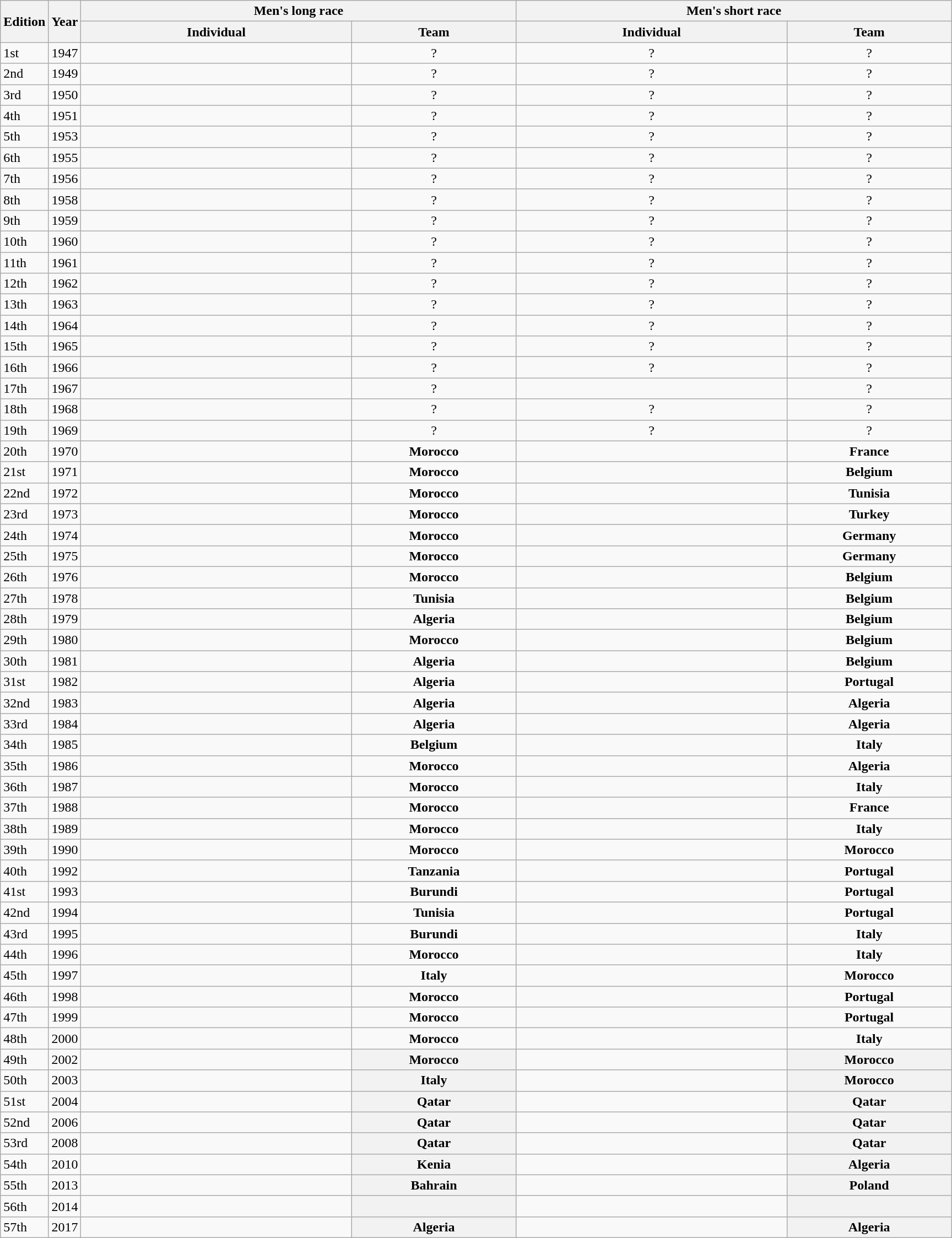<table class="wikitable sortable">
<tr>
<th rowspan=2>Edition</th>
<th rowspan=2>Year</th>
<th colspan=2>Men's long race</th>
<th colspan=2>Men's short race</th>
</tr>
<tr>
<th style="width: 20em">Individual</th>
<th style="width: 12em">Team</th>
<th style="width: 20em">Individual</th>
<th style="width: 12em">Team</th>
</tr>
<tr>
<td>1st</td>
<td>1947</td>
<td></td>
<td align=center>?</td>
<td align=center>?</td>
<td align=center>?</td>
</tr>
<tr>
<td>2nd</td>
<td>1949</td>
<td></td>
<td align=center>?</td>
<td align=center>?</td>
<td align=center>?</td>
</tr>
<tr>
<td>3rd</td>
<td>1950</td>
<td></td>
<td align=center>?</td>
<td align=center>?</td>
<td align=center>?</td>
</tr>
<tr>
<td>4th</td>
<td>1951</td>
<td></td>
<td align=center>?</td>
<td align=center>?</td>
<td align=center>?</td>
</tr>
<tr>
<td>5th</td>
<td>1953</td>
<td></td>
<td align=center>?</td>
<td align=center>?</td>
<td align=center>?</td>
</tr>
<tr>
<td>6th</td>
<td>1955</td>
<td></td>
<td align=center>?</td>
<td align=center>?</td>
<td align=center>?</td>
</tr>
<tr>
<td>7th</td>
<td>1956</td>
<td></td>
<td align=center>?</td>
<td align=center>?</td>
<td align=center>?</td>
</tr>
<tr>
<td>8th</td>
<td>1958</td>
<td></td>
<td align=center>?</td>
<td align=center>?</td>
<td align=center>?</td>
</tr>
<tr>
<td>9th</td>
<td>1959</td>
<td></td>
<td align=center>?</td>
<td align=center>?</td>
<td align=center>?</td>
</tr>
<tr>
<td>10th</td>
<td>1960</td>
<td></td>
<td align=center>?</td>
<td align=center>?</td>
<td align=center>?</td>
</tr>
<tr>
<td>11th</td>
<td>1961</td>
<td></td>
<td align=center>?</td>
<td align=center>?</td>
<td align=center>?</td>
</tr>
<tr>
<td>12th</td>
<td>1962</td>
<td></td>
<td align=center>?</td>
<td align=center>?</td>
<td align=center>?</td>
</tr>
<tr>
<td>13th</td>
<td>1963</td>
<td></td>
<td align=center>?</td>
<td align=center>?</td>
<td align=center>?</td>
</tr>
<tr>
<td>14th</td>
<td>1964</td>
<td></td>
<td align=center>?</td>
<td align=center>?</td>
<td align=center>?</td>
</tr>
<tr>
<td>15th</td>
<td>1965</td>
<td></td>
<td align=center>?</td>
<td align=center>?</td>
<td align=center>?</td>
</tr>
<tr>
<td>16th</td>
<td>1966</td>
<td></td>
<td align=center>?</td>
<td align=center>?</td>
<td align=center>?</td>
</tr>
<tr>
<td>17th</td>
<td>1967</td>
<td></td>
<td align=center>?</td>
<td></td>
<td align=center>?</td>
</tr>
<tr>
<td>18th</td>
<td>1968</td>
<td></td>
<td align=center>?</td>
<td align=center>?</td>
<td align=center>?</td>
</tr>
<tr>
<td>19th</td>
<td>1969</td>
<td></td>
<td align=center>?</td>
<td align=center>?</td>
<td align=center>?</td>
</tr>
<tr>
<td>20th</td>
<td>1970</td>
<td></td>
<td align=center><strong>Morocco</strong></td>
<td></td>
<td align=center><strong>France</strong></td>
</tr>
<tr>
<td>21st</td>
<td>1971</td>
<td></td>
<td align=center><strong>Morocco</strong></td>
<td></td>
<td align=center><strong>Belgium</strong></td>
</tr>
<tr>
<td>22nd</td>
<td>1972</td>
<td></td>
<td align=center><strong>Morocco</strong></td>
<td></td>
<td align=center><strong>Tunisia</strong></td>
</tr>
<tr>
<td>23rd</td>
<td>1973</td>
<td></td>
<td align=center><strong>Morocco</strong></td>
<td></td>
<td align=center><strong>Turkey</strong></td>
</tr>
<tr>
<td>24th</td>
<td>1974</td>
<td></td>
<td align=center><strong>Morocco</strong></td>
<td></td>
<td align=center><strong>Germany</strong></td>
</tr>
<tr>
<td>25th</td>
<td>1975</td>
<td></td>
<td align=center><strong>Morocco</strong></td>
<td></td>
<td align=center><strong>Germany</strong></td>
</tr>
<tr>
<td>26th</td>
<td>1976</td>
<td></td>
<td align=center><strong>Morocco</strong></td>
<td></td>
<td align=center><strong>Belgium</strong></td>
</tr>
<tr>
<td>27th</td>
<td>1978</td>
<td></td>
<td align=center><strong>Tunisia</strong></td>
<td></td>
<td align=center><strong>Belgium</strong></td>
</tr>
<tr>
<td>28th</td>
<td>1979</td>
<td></td>
<td align=center><strong>Algeria</strong></td>
<td></td>
<td align=center><strong>Belgium</strong></td>
</tr>
<tr>
<td>29th</td>
<td>1980</td>
<td></td>
<td align=center><strong>Morocco</strong></td>
<td></td>
<td align=center><strong>Belgium</strong></td>
</tr>
<tr>
<td>30th</td>
<td>1981</td>
<td></td>
<td align=center><strong>Algeria</strong></td>
<td></td>
<td align=center><strong>Belgium</strong></td>
</tr>
<tr>
<td>31st</td>
<td>1982</td>
<td></td>
<td align=center><strong>Algeria</strong></td>
<td></td>
<td align=center><strong>Portugal</strong></td>
</tr>
<tr>
<td>32nd</td>
<td>1983</td>
<td></td>
<td align=center><strong>Algeria</strong></td>
<td></td>
<td align=center><strong>Algeria</strong></td>
</tr>
<tr>
<td>33rd</td>
<td>1984</td>
<td></td>
<td align=center><strong>Algeria</strong></td>
<td></td>
<td align=center><strong>Algeria</strong></td>
</tr>
<tr>
<td>34th</td>
<td>1985</td>
<td></td>
<td align=center><strong>Belgium</strong></td>
<td></td>
<td align=center><strong>Italy</strong></td>
</tr>
<tr>
<td>35th</td>
<td>1986</td>
<td></td>
<td align=center><strong>Morocco</strong></td>
<td></td>
<td align=center><strong>Algeria</strong></td>
</tr>
<tr>
<td>36th</td>
<td>1987</td>
<td></td>
<td align=center><strong>Morocco</strong></td>
<td></td>
<td align=center><strong>Italy</strong></td>
</tr>
<tr>
<td>37th</td>
<td>1988</td>
<td></td>
<td align=center><strong>Morocco</strong></td>
<td></td>
<td align=center><strong>France</strong></td>
</tr>
<tr>
<td>38th</td>
<td>1989</td>
<td></td>
<td align=center><strong>Morocco</strong></td>
<td></td>
<td align=center><strong>Italy</strong></td>
</tr>
<tr>
<td>39th</td>
<td>1990</td>
<td></td>
<td align=center><strong>Morocco</strong></td>
<td></td>
<td align=center><strong>Morocco</strong></td>
</tr>
<tr>
<td>40th</td>
<td>1992</td>
<td></td>
<td align=center><strong>Tanzania</strong></td>
<td></td>
<td align=center><strong>Portugal</strong></td>
</tr>
<tr>
<td>41st</td>
<td>1993</td>
<td></td>
<td align=center><strong>Burundi</strong></td>
<td></td>
<td align=center><strong>Portugal</strong></td>
</tr>
<tr>
<td>42nd</td>
<td>1994</td>
<td></td>
<td align=center><strong>Tunisia</strong></td>
<td></td>
<td align=center><strong>Portugal</strong></td>
</tr>
<tr>
<td>43rd</td>
<td>1995</td>
<td></td>
<td align=center><strong>Burundi</strong></td>
<td></td>
<td align=center><strong>Italy</strong></td>
</tr>
<tr>
<td>44th</td>
<td>1996</td>
<td></td>
<td align=center><strong>Morocco</strong></td>
<td></td>
<td align=center><strong>Italy</strong></td>
</tr>
<tr>
<td>45th</td>
<td>1997</td>
<td></td>
<td align=center><strong>Italy</strong></td>
<td></td>
<td align=center><strong>Morocco</strong></td>
</tr>
<tr>
<td>46th</td>
<td>1998</td>
<td></td>
<td align=center><strong>Morocco</strong></td>
<td></td>
<td align=center><strong>Portugal</strong></td>
</tr>
<tr>
<td>47th</td>
<td>1999</td>
<td></td>
<td align=center><strong>Morocco</strong></td>
<td></td>
<td align=center><strong>Portugal</strong></td>
</tr>
<tr>
<td>48th</td>
<td>2000</td>
<td></td>
<td align=center><strong>Morocco</strong></td>
<td></td>
<td align=center><strong>Italy</strong></td>
</tr>
<tr>
<td>49th</td>
<td>2002</td>
<td></td>
<th><strong>Morocco</strong></th>
<td></td>
<th>Morocco</th>
</tr>
<tr>
<td>50th</td>
<td>2003</td>
<td></td>
<th><strong>Italy</strong></th>
<td></td>
<th>Morocco</th>
</tr>
<tr>
<td>51st</td>
<td>2004</td>
<td></td>
<th><strong>Qatar</strong></th>
<td></td>
<th>Qatar</th>
</tr>
<tr>
<td>52nd</td>
<td>2006</td>
<td></td>
<th><strong>Qatar</strong></th>
<td></td>
<th>Qatar</th>
</tr>
<tr>
<td>53rd</td>
<td>2008</td>
<td></td>
<th><strong>Qatar</strong></th>
<td></td>
<th>Qatar</th>
</tr>
<tr>
<td>54th</td>
<td>2010</td>
<td></td>
<th><strong>Kenia</strong></th>
<td></td>
<th>Algeria</th>
</tr>
<tr>
<td>55th</td>
<td>2013</td>
<td></td>
<th><strong>Bahrain</strong></th>
<td></td>
<th>Poland</th>
</tr>
<tr>
<td>56th</td>
<td>2014</td>
<td></td>
<th></th>
<td></td>
<th></th>
</tr>
<tr>
<td>57th</td>
<td>2017</td>
<td></td>
<th><strong>Algeria</strong></th>
<td></td>
<th>Algeria</th>
</tr>
</table>
